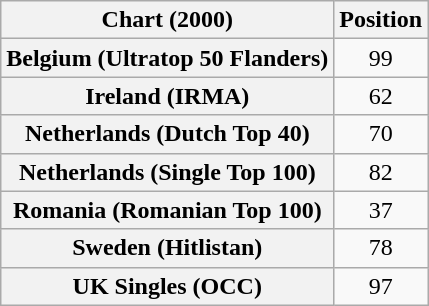<table class="wikitable sortable plainrowheaders" style="text-align:center">
<tr>
<th>Chart (2000)</th>
<th>Position</th>
</tr>
<tr>
<th scope="row">Belgium (Ultratop 50 Flanders)</th>
<td>99</td>
</tr>
<tr>
<th scope="row">Ireland (IRMA)</th>
<td>62</td>
</tr>
<tr>
<th scope="row">Netherlands (Dutch Top 40)</th>
<td>70</td>
</tr>
<tr>
<th scope="row">Netherlands (Single Top 100)</th>
<td>82</td>
</tr>
<tr>
<th scope="row">Romania (Romanian Top 100)</th>
<td>37</td>
</tr>
<tr>
<th scope="row">Sweden (Hitlistan)</th>
<td>78</td>
</tr>
<tr>
<th scope="row">UK Singles (OCC)</th>
<td>97</td>
</tr>
</table>
